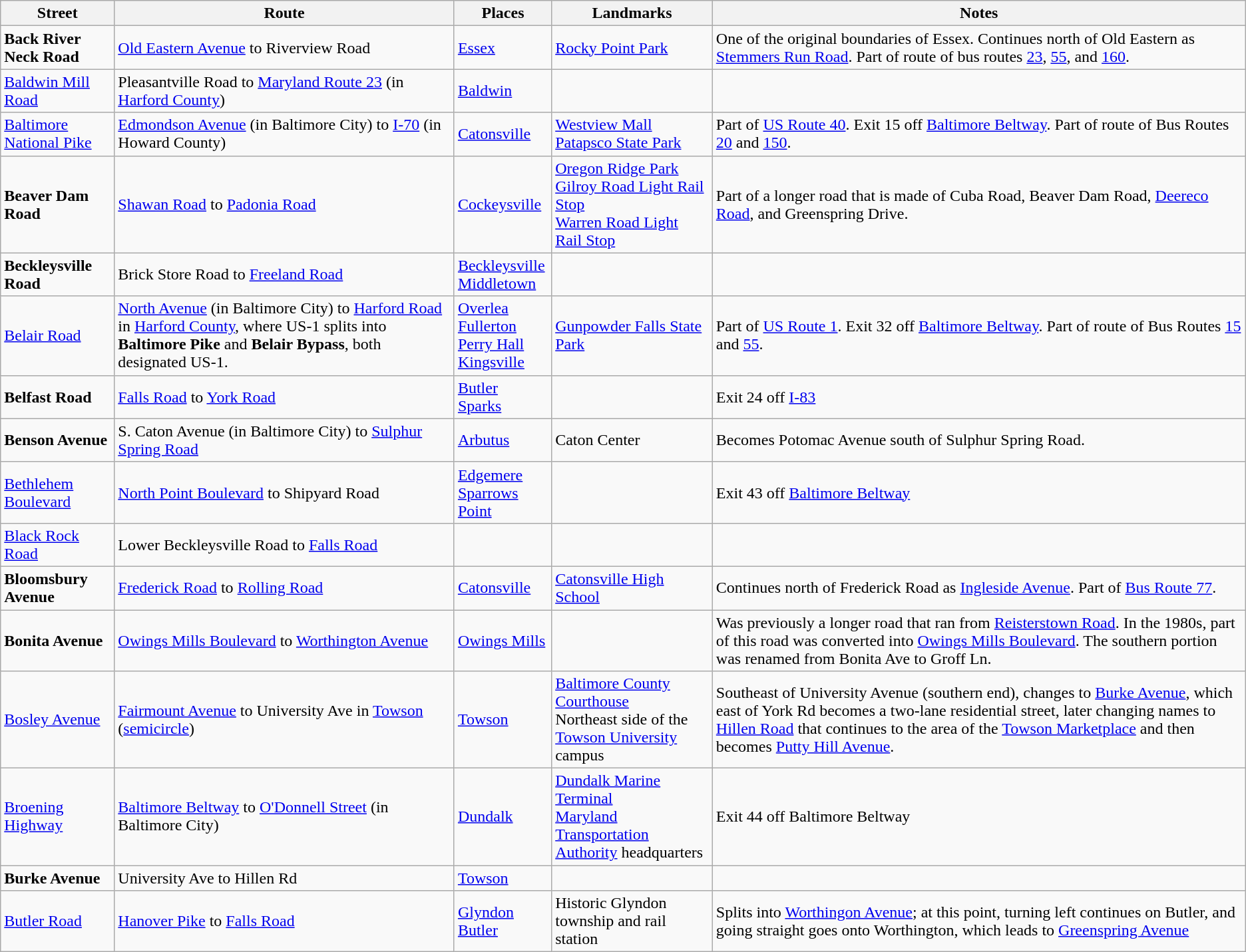<table class="wikitable">
<tr>
<th>Street</th>
<th>Route</th>
<th>Places</th>
<th>Landmarks</th>
<th>Notes</th>
</tr>
<tr>
<td><strong>Back River Neck Road</strong></td>
<td><a href='#'>Old Eastern Avenue</a> to Riverview Road</td>
<td><a href='#'>Essex</a></td>
<td><a href='#'>Rocky Point Park</a></td>
<td>One of the original boundaries of Essex. Continues north of Old Eastern as <a href='#'>Stemmers Run Road</a>. Part of route of bus routes <a href='#'>23</a>, <a href='#'>55</a>, and <a href='#'>160</a>.</td>
</tr>
<tr>
<td><a href='#'>Baldwin Mill Road</a></td>
<td>Pleasantville Road to <a href='#'>Maryland Route 23</a> (in <a href='#'>Harford County</a>)</td>
<td><a href='#'>Baldwin</a></td>
<td></td>
<td></td>
</tr>
<tr>
<td><a href='#'>Baltimore National Pike</a></td>
<td><a href='#'>Edmondson Avenue</a> (in Baltimore City) to <a href='#'>I-70</a> (in Howard County)</td>
<td><a href='#'>Catonsville</a></td>
<td><a href='#'>Westview Mall</a><br><a href='#'>Patapsco State Park</a></td>
<td>Part of <a href='#'>US Route 40</a>. Exit 15 off <a href='#'>Baltimore Beltway</a>. Part of route of Bus Routes <a href='#'>20</a> and <a href='#'>150</a>.</td>
</tr>
<tr>
<td><strong>Beaver Dam Road</strong></td>
<td><a href='#'>Shawan Road</a> to <a href='#'>Padonia Road</a></td>
<td><a href='#'>Cockeysville</a></td>
<td><a href='#'>Oregon Ridge Park</a><br><a href='#'>Gilroy Road Light Rail Stop</a><br><a href='#'>Warren Road Light Rail Stop</a></td>
<td>Part of a longer road that is made of Cuba Road, Beaver Dam Road, <a href='#'>Deereco Road</a>, and Greenspring Drive.</td>
</tr>
<tr>
<td><strong>Beckleysville Road</strong></td>
<td>Brick Store Road to <a href='#'>Freeland Road</a></td>
<td><a href='#'>Beckleysville</a><br><a href='#'>Middletown</a></td>
<td></td>
<td></td>
</tr>
<tr>
<td><a href='#'>Belair Road</a></td>
<td><a href='#'>North Avenue</a> (in Baltimore City) to <a href='#'>Harford Road</a> in <a href='#'>Harford County</a>, where US-1 splits into <strong>Baltimore Pike</strong> and <strong>Belair Bypass</strong>, both designated US-1.</td>
<td><a href='#'>Overlea</a><br><a href='#'>Fullerton</a><br><a href='#'>Perry Hall</a><br><a href='#'>Kingsville</a></td>
<td><a href='#'>Gunpowder Falls State Park</a></td>
<td>Part of <a href='#'>US Route 1</a>. Exit 32 off <a href='#'>Baltimore Beltway</a>. Part of route of Bus Routes <a href='#'>15</a> and <a href='#'>55</a>.</td>
</tr>
<tr>
<td><strong>Belfast Road</strong></td>
<td><a href='#'>Falls Road</a> to <a href='#'>York Road</a></td>
<td><a href='#'>Butler</a><br><a href='#'>Sparks</a></td>
<td></td>
<td>Exit 24 off <a href='#'>I-83</a></td>
</tr>
<tr>
<td><strong>Benson Avenue</strong></td>
<td>S. Caton Avenue (in Baltimore City) to <a href='#'>Sulphur Spring Road</a></td>
<td><a href='#'>Arbutus</a></td>
<td>Caton Center</td>
<td>Becomes Potomac Avenue south of Sulphur Spring Road.</td>
</tr>
<tr>
<td><a href='#'>Bethlehem Boulevard</a></td>
<td><a href='#'>North Point Boulevard</a> to Shipyard Road</td>
<td><a href='#'>Edgemere</a><br><a href='#'>Sparrows Point</a></td>
<td></td>
<td>Exit 43 off <a href='#'>Baltimore Beltway</a></td>
</tr>
<tr>
<td><a href='#'>Black Rock Road</a></td>
<td>Lower Beckleysville Road to <a href='#'>Falls Road</a></td>
<td></td>
<td></td>
<td></td>
</tr>
<tr>
<td><strong>Bloomsbury Avenue</strong></td>
<td><a href='#'>Frederick Road</a> to <a href='#'>Rolling Road</a></td>
<td><a href='#'>Catonsville</a></td>
<td><a href='#'>Catonsville High School</a></td>
<td>Continues north of Frederick Road as <a href='#'>Ingleside Avenue</a>. Part of <a href='#'>Bus Route 77</a>.</td>
</tr>
<tr>
<td><strong>Bonita Avenue</strong></td>
<td><a href='#'>Owings Mills Boulevard</a> to <a href='#'>Worthington Avenue</a></td>
<td><a href='#'>Owings Mills</a></td>
<td></td>
<td>Was previously a longer road that ran from <a href='#'>Reisterstown Road</a>. In the 1980s, part of this road was converted into <a href='#'>Owings Mills Boulevard</a>. The southern portion was renamed from Bonita Ave to Groff Ln.</td>
</tr>
<tr>
<td><a href='#'>Bosley Avenue</a></td>
<td><a href='#'>Fairmount Avenue</a> to University Ave in <a href='#'>Towson</a> (<a href='#'>semicircle</a>)</td>
<td><a href='#'>Towson</a></td>
<td><a href='#'>Baltimore County Courthouse</a><br>Northeast side of the <a href='#'>Towson University</a> campus</td>
<td>Southeast of University Avenue (southern end), changes to <a href='#'>Burke Avenue</a>, which east of York Rd becomes a two-lane residential street, later changing names to <a href='#'>Hillen Road</a> that continues to the area of the <a href='#'>Towson Marketplace</a> and then becomes <a href='#'>Putty Hill Avenue</a>.</td>
</tr>
<tr>
<td><a href='#'>Broening Highway</a></td>
<td><a href='#'>Baltimore Beltway</a> to <a href='#'>O'Donnell Street</a> (in Baltimore City)</td>
<td><a href='#'>Dundalk</a></td>
<td><a href='#'>Dundalk Marine Terminal</a><br><a href='#'>Maryland Transportation Authority</a> headquarters</td>
<td>Exit 44 off Baltimore Beltway</td>
</tr>
<tr>
<td><strong>Burke Avenue</strong></td>
<td>University Ave to Hillen Rd</td>
<td><a href='#'>Towson</a></td>
<td></td>
<td></td>
</tr>
<tr>
<td><a href='#'>Butler Road</a></td>
<td><a href='#'>Hanover Pike</a> to <a href='#'>Falls Road</a></td>
<td><a href='#'>Glyndon</a><br><a href='#'>Butler</a></td>
<td>Historic Glyndon township and rail station</td>
<td>Splits into <a href='#'>Worthingon Avenue</a>; at this point, turning left continues on Butler, and going straight goes onto Worthington, which leads to <a href='#'>Greenspring Avenue</a></td>
</tr>
</table>
